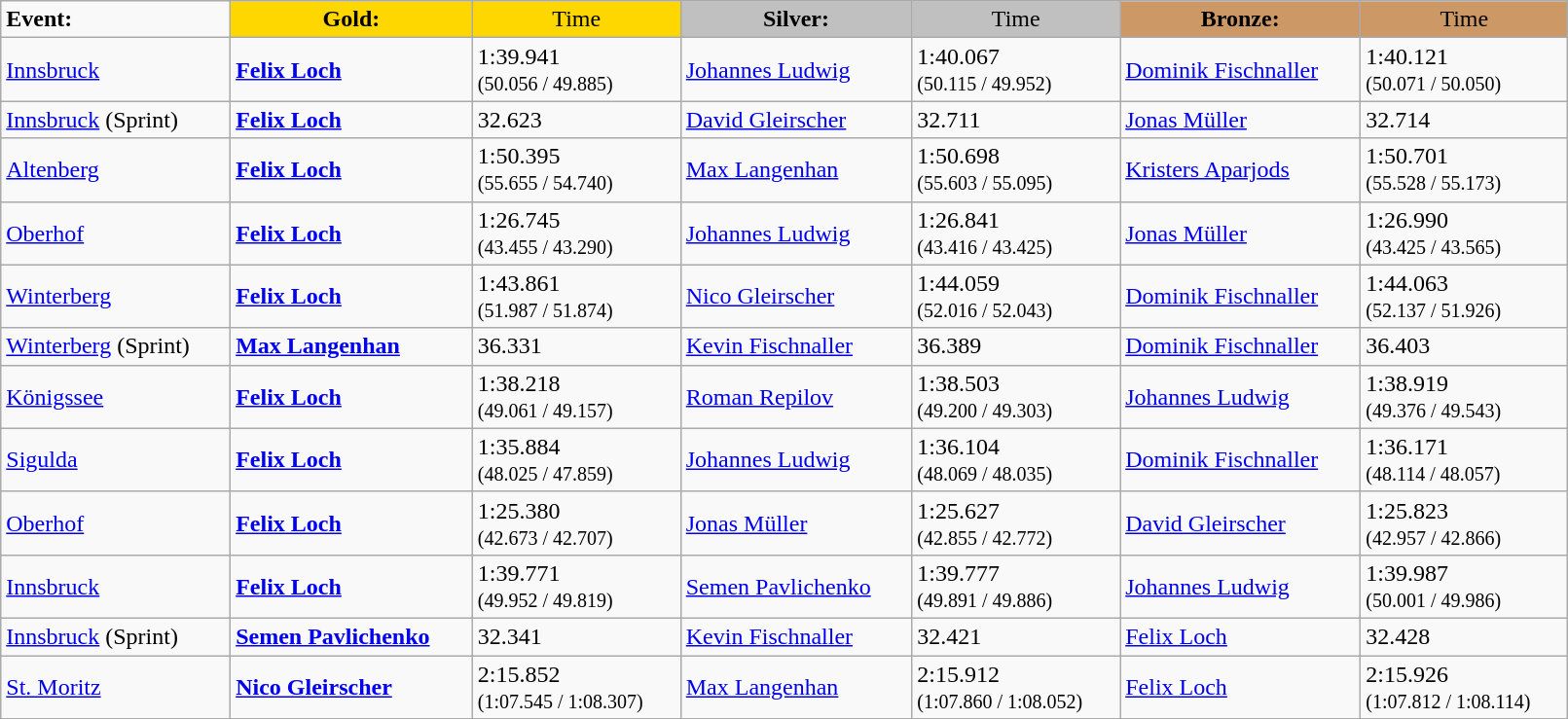<table class="wikitable" style="width:85%;">
<tr>
<td><strong>Event:</strong></td>
<td style="text-align:center; background:gold;"><strong>Gold:</strong></td>
<td style="text-align:center; background:gold;">Time</td>
<td style="text-align:center; background:silver;"><strong>Silver:</strong></td>
<td style="text-align:center; background:silver;">Time</td>
<td style="text-align:center; background:#c96;"><strong>Bronze:</strong></td>
<td style="text-align:center; background:#c96;">Time</td>
</tr>
<tr>
<td><a href='#'>Innsbruck</a></td>
<td><strong> <a href='#'>Felix Loch</a></strong></td>
<td>1:39.941<br><small>(50.056 / 49.885)</small></td>
<td> <a href='#'>Johannes Ludwig</a></td>
<td>1:40.067<br><small>(50.115 / 49.952)</small></td>
<td> <a href='#'>Dominik Fischnaller</a></td>
<td>1:40.121<br><small>(50.071 / 50.050)</small></td>
</tr>
<tr>
<td><a href='#'>Innsbruck</a> (Sprint)</td>
<td><strong> <a href='#'>Felix Loch</a></strong></td>
<td>32.623</td>
<td> <a href='#'>David Gleirscher</a></td>
<td>32.711</td>
<td> <a href='#'>Jonas Müller</a></td>
<td>32.714</td>
</tr>
<tr>
<td><a href='#'>Altenberg</a></td>
<td><strong> <a href='#'>Felix Loch</a></strong></td>
<td>1:50.395<br><small>(55.655 / 54.740)</small></td>
<td> <a href='#'>Max Langenhan</a></td>
<td>1:50.698<br><small>(55.603 / 55.095)</small></td>
<td> <a href='#'>Kristers Aparjods</a></td>
<td>1:50.701<br><small>(55.528 / 55.173)</small></td>
</tr>
<tr>
<td><a href='#'>Oberhof</a></td>
<td><strong> <a href='#'>Felix Loch</a></strong></td>
<td>1:26.745<br><small>(43.455 / 43.290)</small></td>
<td> <a href='#'>Johannes Ludwig</a></td>
<td>1:26.841<br><small>(43.416 / 43.425)</small></td>
<td> <a href='#'>Jonas Müller</a></td>
<td>1:26.990<br><small>(43.425 / 43.565)</small></td>
</tr>
<tr>
<td><a href='#'>Winterberg</a></td>
<td><strong> <a href='#'>Felix Loch</a></strong></td>
<td>1:43.861<br><small>(51.987 / 51.874)</small></td>
<td> <a href='#'>Nico Gleirscher</a></td>
<td>1:44.059<br><small>(52.016 / 52.043)</small></td>
<td> <a href='#'>Dominik Fischnaller</a></td>
<td>1:44.063<br><small>(52.137 / 51.926)</small></td>
</tr>
<tr>
<td><a href='#'>Winterberg</a> (Sprint)</td>
<td><strong> <a href='#'>Max Langenhan</a></strong></td>
<td>36.331</td>
<td> <a href='#'>Kevin Fischnaller</a></td>
<td>36.389</td>
<td> <a href='#'>Dominik Fischnaller</a></td>
<td>36.403</td>
</tr>
<tr>
<td><a href='#'>Königssee</a></td>
<td><strong> <a href='#'>Felix Loch</a></strong></td>
<td>1:38.218<br><small>(49.061 / 49.157)</small></td>
<td> <a href='#'>Roman Repilov</a></td>
<td>1:38.503<br><small>(49.200 / 49.303)</small></td>
<td> <a href='#'>Johannes Ludwig</a></td>
<td>1:38.919<br><small>(49.376 / 49.543)</small></td>
</tr>
<tr>
<td><a href='#'>Sigulda</a></td>
<td><strong> <a href='#'>Felix Loch</a></strong></td>
<td>1:35.884<br><small>(48.025 / 47.859)</small></td>
<td> <a href='#'>Johannes Ludwig</a></td>
<td>1:36.104<br><small>(48.069 / 48.035)</small></td>
<td> <a href='#'>Dominik Fischnaller</a></td>
<td>1:36.171<br><small>(48.114 / 48.057)</small></td>
</tr>
<tr>
<td><a href='#'>Oberhof</a></td>
<td><strong> <a href='#'>Felix Loch</a></strong></td>
<td>1:25.380<br><small>(42.673 / 42.707)</small></td>
<td> <a href='#'>Jonas Müller</a></td>
<td>1:25.627<br><small>(42.855 / 42.772)</small></td>
<td> <a href='#'>David Gleirscher</a></td>
<td>1:25.823<br><small>(42.957 / 42.866)</small></td>
</tr>
<tr>
<td><a href='#'>Innsbruck</a></td>
<td><strong> <a href='#'>Felix Loch</a></strong></td>
<td>1:39.771<br><small>(49.952 / 49.819)</small></td>
<td> <a href='#'>Semen Pavlichenko</a></td>
<td>1:39.777<br><small>(49.891 / 49.886)</small></td>
<td> <a href='#'>Johannes Ludwig</a></td>
<td>1:39.987<br><small>(50.001 / 49.986)</small></td>
</tr>
<tr>
<td><a href='#'>Innsbruck</a> (Sprint)</td>
<td><strong> <a href='#'>Semen Pavlichenko</a></strong></td>
<td>32.341</td>
<td> <a href='#'>Kevin Fischnaller</a></td>
<td>32.421</td>
<td> <a href='#'>Felix Loch</a></td>
<td>32.428</td>
</tr>
<tr>
<td><a href='#'>St. Moritz</a></td>
<td><strong> <a href='#'>Nico Gleirscher</a></strong></td>
<td>2:15.852<br><small>(1:07.545 / 1:08.307)</small></td>
<td> <a href='#'>Max Langenhan</a></td>
<td>2:15.912<br><small>(1:07.860 / 1:08.052)</small></td>
<td> <a href='#'>Felix Loch</a></td>
<td>2:15.926<br><small>(1:07.812 / 1:08.114)</small></td>
</tr>
</table>
